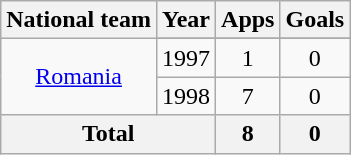<table class="wikitable" style="text-align:center">
<tr>
<th>National team</th>
<th>Year</th>
<th>Apps</th>
<th>Goals</th>
</tr>
<tr>
<td rowspan="3"><a href='#'>Romania</a></td>
</tr>
<tr>
<td>1997</td>
<td>1</td>
<td>0</td>
</tr>
<tr>
<td>1998</td>
<td>7</td>
<td>0</td>
</tr>
<tr>
<th colspan="2">Total</th>
<th>8</th>
<th>0</th>
</tr>
</table>
